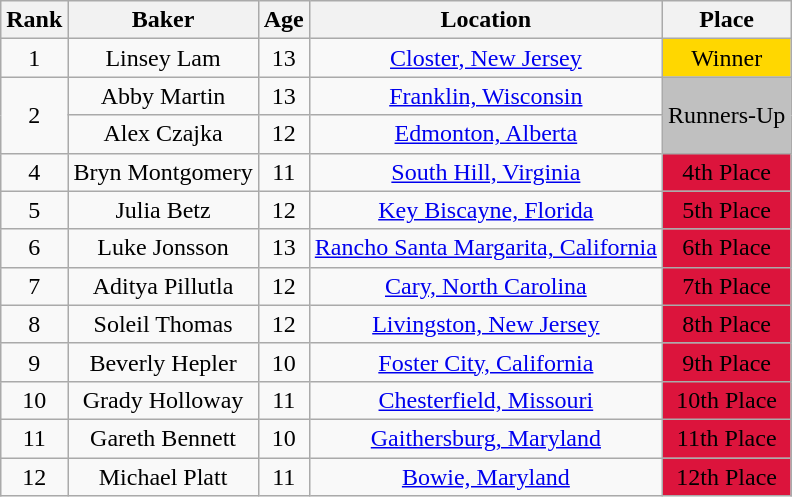<table class="wikitable" style="text-align:center;">
<tr>
<th>Rank</th>
<th>Baker</th>
<th>Age</th>
<th>Location</th>
<th>Place</th>
</tr>
<tr Winner>
<td>1</td>
<td>Linsey Lam</td>
<td>13</td>
<td><a href='#'>Closter, New Jersey</a></td>
<td style="background:gold;">Winner</td>
</tr>
<tr>
<td rowspan="2">2</td>
<td>Abby Martin</td>
<td>13</td>
<td><a href='#'>Franklin, Wisconsin</a></td>
<td rowspan="2" style="background:silver;">Runners-Up</td>
</tr>
<tr>
<td>Alex Czajka</td>
<td>12</td>
<td><a href='#'>Edmonton, Alberta</a></td>
</tr>
<tr>
<td>4</td>
<td>Bryn Montgomery</td>
<td>11</td>
<td><a href='#'>South Hill, Virginia</a></td>
<td style="background:crimson;">4th Place</td>
</tr>
<tr>
<td>5</td>
<td>Julia Betz</td>
<td>12</td>
<td><a href='#'>Key Biscayne, Florida</a></td>
<td style="background:crimson;">5th Place</td>
</tr>
<tr>
<td>6</td>
<td>Luke Jonsson</td>
<td>13</td>
<td><a href='#'>Rancho Santa Margarita, California</a></td>
<td style="background:crimson;">6th Place</td>
</tr>
<tr>
<td>7</td>
<td>Aditya Pillutla</td>
<td>12</td>
<td><a href='#'>Cary, North Carolina</a></td>
<td style="background:crimson;">7th Place</td>
</tr>
<tr>
<td>8</td>
<td>Soleil Thomas</td>
<td>12</td>
<td><a href='#'>Livingston, New Jersey</a></td>
<td style="background:crimson;">8th Place</td>
</tr>
<tr>
<td>9</td>
<td>Beverly Hepler</td>
<td>10</td>
<td><a href='#'>Foster City, California</a></td>
<td style="background:crimson;">9th Place</td>
</tr>
<tr>
<td>10</td>
<td>Grady Holloway</td>
<td>11</td>
<td><a href='#'>Chesterfield, Missouri</a></td>
<td style="background:crimson;">10th Place</td>
</tr>
<tr>
<td>11</td>
<td>Gareth Bennett</td>
<td>10</td>
<td><a href='#'>Gaithersburg, Maryland</a></td>
<td style="background:crimson;">11th Place</td>
</tr>
<tr>
<td>12</td>
<td>Michael Platt</td>
<td>11</td>
<td><a href='#'>Bowie, Maryland</a></td>
<td style="background:crimson;">12th Place</td>
</tr>
</table>
